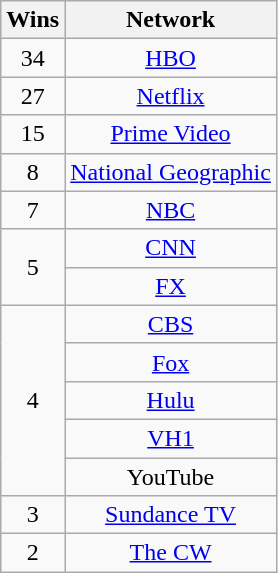<table class="wikitable sortable" style="text-align: center; max-width:20em">
<tr>
<th scope="col">Wins</th>
<th scope="col">Network</th>
</tr>
<tr>
<td scope="row">34</td>
<td><a href='#'>HBO</a></td>
</tr>
<tr>
<td scope="row">27</td>
<td><a href='#'>Netflix</a></td>
</tr>
<tr>
<td scope="row">15</td>
<td><a href='#'>Prime Video</a></td>
</tr>
<tr>
<td scope="row">8</td>
<td><a href='#'>National Geographic</a></td>
</tr>
<tr>
<td scope="row">7</td>
<td><a href='#'>NBC</a></td>
</tr>
<tr>
<td scope="row" rowspan="2">5</td>
<td><a href='#'>CNN</a></td>
</tr>
<tr>
<td><a href='#'>FX</a></td>
</tr>
<tr>
<td scope="row" rowspan="5">4</td>
<td><a href='#'>CBS</a></td>
</tr>
<tr>
<td><a href='#'>Fox</a></td>
</tr>
<tr>
<td><a href='#'>Hulu</a></td>
</tr>
<tr>
<td><a href='#'>VH1</a></td>
</tr>
<tr>
<td>YouTube</td>
</tr>
<tr>
<td scope="row">3</td>
<td><a href='#'>Sundance TV</a></td>
</tr>
<tr>
<td scope="row">2</td>
<td data-sort-value="CW"><a href='#'>The CW</a></td>
</tr>
</table>
